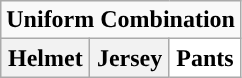<table class="wikitable">
<tr>
<td align="center" Colspan="3"><strong>Uniform Combination</strong></td>
</tr>
<tr align="center">
<th>Helmet</th>
<th>Jersey</th>
<th style="background:#FFFFFF;">Pants</th>
</tr>
</table>
